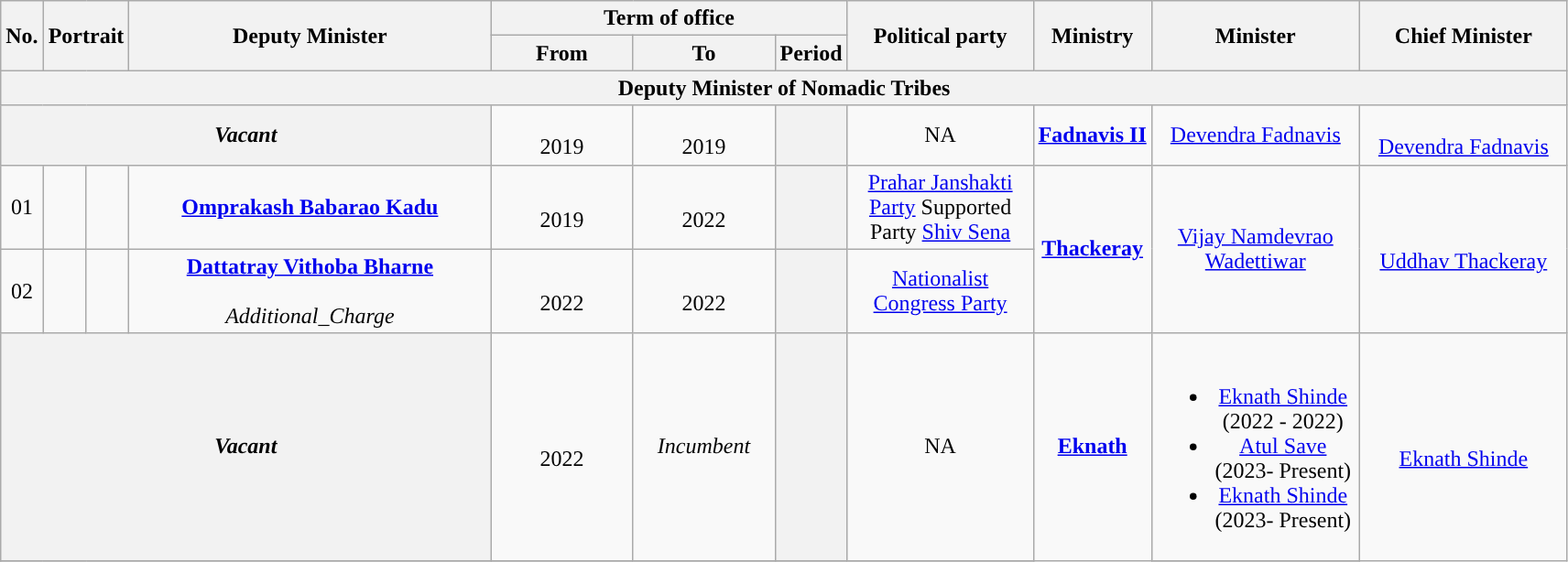<table class="wikitable" style="text-align:center">
<tr>
<th rowspan="2">No.</th>
<th rowspan="2" colspan="2">Portrait</th>
<th rowspan="2" style="width:16em">Deputy Minister<br></th>
<th colspan="3">Term of office</th>
<th rowspan="2" style="width:8em">Political party</th>
<th rowspan="2">Ministry</th>
<th rowspan="2" style="width:9em">Minister</th>
<th rowspan="2" style="width:9em">Chief Minister</th>
</tr>
<tr>
<th style="width:6em">From</th>
<th style="width:6em">To</th>
<th>Period</th>
</tr>
<tr>
<th colspan="11">Deputy Minister of Nomadic Tribes</th>
</tr>
<tr>
<th colspan="04"><strong><em> Vacant</em></strong></th>
<td><br>2019</td>
<td><br>2019</td>
<th></th>
<td>NA</td>
<td rowspan="1"><a href='#'><strong>Fadnavis II</strong></a></td>
<td><a href='#'>Devendra Fadnavis</a></td>
<td rowspan="1"> <br><a href='#'>Devendra Fadnavis</a></td>
</tr>
<tr>
<td>01</td>
<td style="color:inherit;background:"></td>
<td></td>
<td><strong><a href='#'>Omprakash Babarao Kadu</a></strong> <br> </td>
<td><br>2019</td>
<td><br>2022</td>
<th></th>
<td><a href='#'>Prahar Janshakti Party</a> Supported Party <a href='#'>Shiv Sena</a></td>
<td rowspan="2"><a href='#'><strong>Thackeray</strong></a></td>
<td rowspan="2"><a href='#'>Vijay Namdevrao Wadettiwar</a></td>
<td rowspan="2"> <br><a href='#'>Uddhav Thackeray</a></td>
</tr>
<tr>
<td>02</td>
<td style="color:inherit;background:"></td>
<td></td>
<td><strong><a href='#'>Dattatray Vithoba Bharne</a></strong><br> <br><em>Additional_Charge</em></td>
<td><br>2022</td>
<td><br>2022</td>
<th></th>
<td><a href='#'>Nationalist Congress Party</a></td>
</tr>
<tr>
<th colspan="04"><strong><em>Vacant</em></strong></th>
<td><br>2022</td>
<td><em>Incumbent</em></td>
<th></th>
<td>NA</td>
<td rowspan="2"><a href='#'><strong>Eknath</strong></a></td>
<td><br><ul><li><a href='#'>Eknath Shinde</a><br>(2022 - 2022)</li><li><a href='#'>Atul Save</a><br> (2023- Present)</li><li><a href='#'>Eknath Shinde</a><br> (2023- Present)</li></ul></td>
<td rowspan="2"> <br><a href='#'>Eknath Shinde</a></td>
</tr>
<tr>
</tr>
</table>
